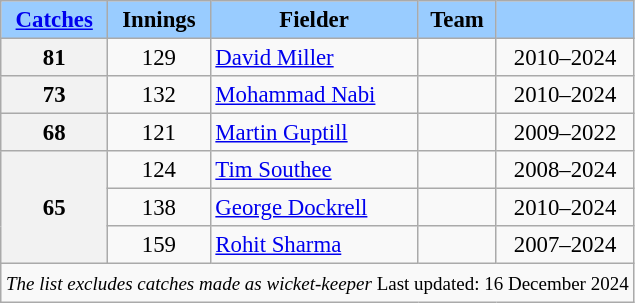<table class="wikitable sortable defaultleft" style="font-size: 95%">
<tr>
<th scope="col" style="background-color:#9cf;"><a href='#'>Catches</a></th>
<th scope="col" style="background-color:#9cf;">Innings</th>
<th scope="col" style="background-color:#9cf;">Fielder</th>
<th scope="col" style="background-color:#9cf;">Team</th>
<th scope="col" style="background-color:#9cf;"></th>
</tr>
<tr>
<th scope="row">81</th>
<td style="text-align:center;">129</td>
<td><a href='#'>David Miller</a></td>
<td></td>
<td style="text-align:center;">2010–2024</td>
</tr>
<tr>
<th scope="row">73</th>
<td style="text-align:center;">132</td>
<td><a href='#'>Mohammad Nabi</a></td>
<td></td>
<td style="text-align:center;">2010–2024</td>
</tr>
<tr>
<th scope="row">68</th>
<td style="text-align:center;">121</td>
<td><a href='#'>Martin Guptill</a></td>
<td></td>
<td style="text-align:center;">2009–2022</td>
</tr>
<tr>
<th scope="row" rowspan=3>65</th>
<td style="text-align:center;">124</td>
<td><a href='#'>Tim Southee</a></td>
<td></td>
<td style="text-align:center;">2008–2024</td>
</tr>
<tr>
<td style="text-align:center;">138</td>
<td><a href='#'>George Dockrell</a></td>
<td></td>
<td style="text-align:center;">2010–2024</td>
</tr>
<tr>
<td style="text-align:center;">159</td>
<td><a href='#'>Rohit Sharma</a></td>
<td></td>
<td style="text-align:center;">2007–2024</td>
</tr>
<tr class="sortbottom">
<td scope="row" colspan=5 style="text-align:left;"><small> <em>The list excludes catches made as wicket-keeper</em> Last updated: 16 December 2024</small></td>
</tr>
</table>
